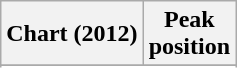<table class="wikitable sortable">
<tr>
<th>Chart (2012)</th>
<th>Peak<br>position</th>
</tr>
<tr>
</tr>
<tr>
</tr>
<tr>
</tr>
<tr>
</tr>
</table>
